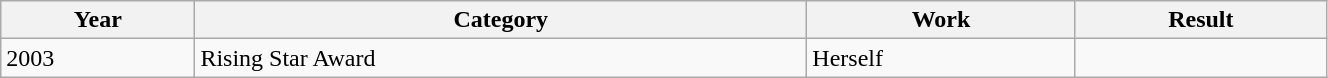<table class="wikitable" width=70%>
<tr>
<th scope="col">Year</th>
<th scope="col">Category</th>
<th scope="col">Work</th>
<th scope="col">Result</th>
</tr>
<tr>
<td>2003</td>
<td>Rising Star Award</td>
<td>Herself</td>
<td></td>
</tr>
</table>
